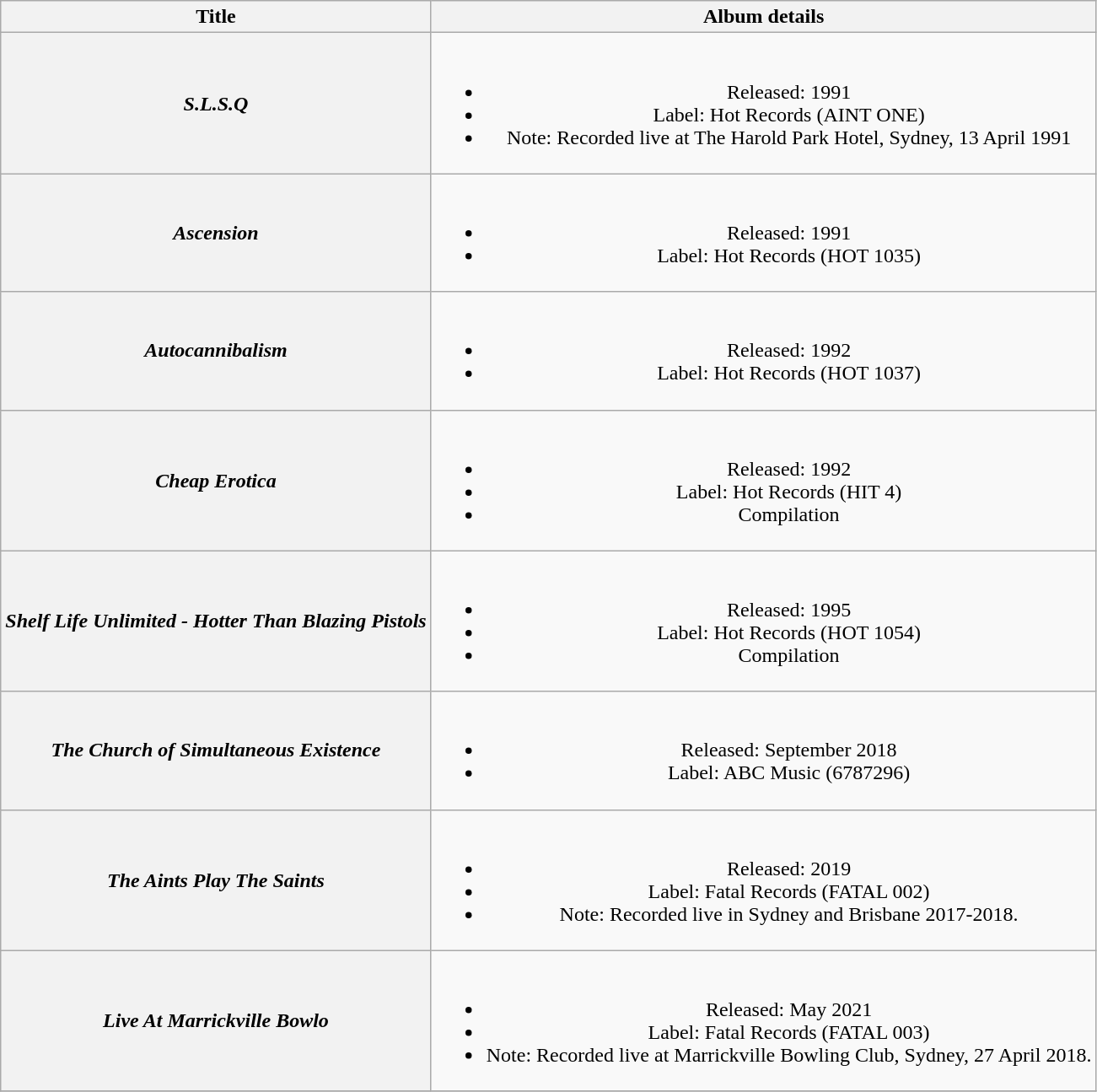<table class="wikitable plainrowheaders" style="text-align:center;">
<tr>
<th>Title</th>
<th>Album details</th>
</tr>
<tr>
<th scope="row"><em>S.L.S.Q</em></th>
<td><br><ul><li>Released: 1991</li><li>Label: Hot Records (AINT ONE)</li><li>Note: Recorded live at The Harold Park Hotel, Sydney, 13 April 1991</li></ul></td>
</tr>
<tr>
<th scope="row"><em>Ascension</em></th>
<td><br><ul><li>Released: 1991</li><li>Label: Hot Records (HOT 1035)</li></ul></td>
</tr>
<tr>
<th scope="row"><em>Autocannibalism</em></th>
<td><br><ul><li>Released: 1992</li><li>Label: Hot Records (HOT 1037)</li></ul></td>
</tr>
<tr>
<th scope="row"><em>Cheap Erotica</em></th>
<td><br><ul><li>Released: 1992</li><li>Label: Hot Records (HIT 4)</li><li>Compilation</li></ul></td>
</tr>
<tr>
<th scope="row"><em>Shelf Life Unlimited - Hotter Than Blazing Pistols</em></th>
<td><br><ul><li>Released: 1995</li><li>Label: Hot Records (HOT 1054)</li><li>Compilation</li></ul></td>
</tr>
<tr>
<th scope="row"><em>The Church of Simultaneous Existence</em></th>
<td><br><ul><li>Released: September 2018</li><li>Label: ABC Music (6787296)</li></ul></td>
</tr>
<tr>
<th scope="row"><em>The Aints Play The Saints</em></th>
<td><br><ul><li>Released: 2019</li><li>Label: Fatal Records (FATAL 002)</li><li>Note: Recorded live in Sydney and Brisbane 2017-2018.</li></ul></td>
</tr>
<tr>
<th scope="row"><em>Live At Marrickville Bowlo</em></th>
<td><br><ul><li>Released: May 2021</li><li>Label: Fatal Records (FATAL 003)</li><li>Note: Recorded live at Marrickville Bowling Club, Sydney, 27 April 2018.</li></ul></td>
</tr>
<tr>
</tr>
</table>
